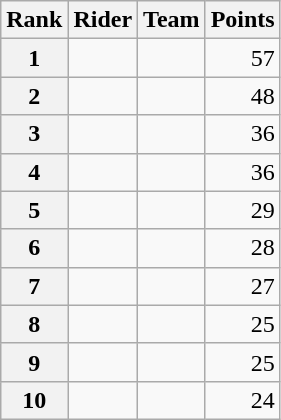<table class="wikitable" margin-bottom:0;">
<tr>
<th scope="col">Rank</th>
<th scope="col">Rider</th>
<th scope="col">Team</th>
<th scope="col">Points</th>
</tr>
<tr>
<th scope="row">1</th>
<td> </td>
<td></td>
<td align="right">57</td>
</tr>
<tr>
<th scope="row">2</th>
<td></td>
<td></td>
<td align="right">48</td>
</tr>
<tr>
<th scope="row">3</th>
<td></td>
<td></td>
<td align="right">36</td>
</tr>
<tr>
<th scope="row">4</th>
<td></td>
<td></td>
<td align="right">36</td>
</tr>
<tr>
<th scope="row">5</th>
<td></td>
<td></td>
<td align="right">29</td>
</tr>
<tr>
<th scope="row">6</th>
<td></td>
<td></td>
<td align="right">28</td>
</tr>
<tr>
<th scope="row">7</th>
<td></td>
<td></td>
<td align="right">27</td>
</tr>
<tr>
<th scope="row">8</th>
<td> </td>
<td></td>
<td align="right">25</td>
</tr>
<tr>
<th scope="row">9</th>
<td></td>
<td></td>
<td align="right">25</td>
</tr>
<tr>
<th scope="row">10</th>
<td> </td>
<td></td>
<td align="right">24</td>
</tr>
</table>
